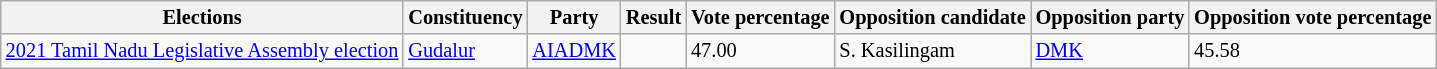<table class="sortable wikitable"style="font-size: 85%">
<tr>
<th>Elections</th>
<th>Constituency</th>
<th>Party</th>
<th>Result</th>
<th>Vote percentage</th>
<th>Opposition candidate</th>
<th>Opposition party</th>
<th>Opposition vote percentage</th>
</tr>
<tr>
<td><a href='#'>2021 Tamil Nadu Legislative Assembly election</a></td>
<td><a href='#'>Gudalur</a></td>
<td><a href='#'>AIADMK</a></td>
<td></td>
<td>47.00</td>
<td>S. Kasilingam</td>
<td><a href='#'>DMK</a></td>
<td>45.58</td>
</tr>
</table>
